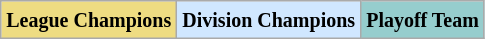<table class="wikitable" border="1">
<tr>
<td bgcolor="#EEDC82"><small><strong>League Champions</strong> </small></td>
<td bgcolor="#D0E7FF"><small><strong>Division Champions</strong> </small></td>
<td bgcolor="#96CDCD"><small><strong>Playoff Team</strong> </small></td>
</tr>
</table>
